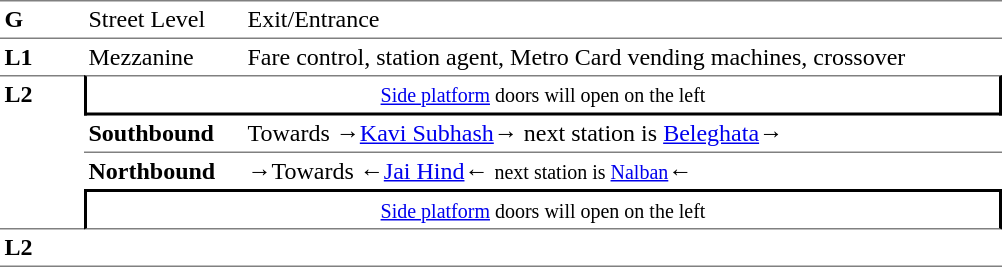<table border="0" cellspacing="0" cellpadding="3">
<tr>
<td width="50" valign="top" style="border-bottom:solid 1px gray;border-top:solid 1px gray;"><strong>G</strong></td>
<td width="100" valign="top" style="border-top:solid 1px gray;border-bottom:solid 1px gray;">Street Level</td>
<td width="500" valign="top" style="border-top:solid 1px gray;border-bottom:solid 1px gray;">Exit/Entrance</td>
</tr>
<tr>
<td valign="top"><strong>L1</strong></td>
<td valign="top">Mezzanine</td>
<td valign="top">Fare control, station agent, Metro Card vending machines, crossover<br></td>
</tr>
<tr>
<td rowspan="4" width="50" valign="top" style="border-top:solid 1px gray;border-bottom:solid 1px gray;"><strong>L2</strong></td>
<td colspan="2" style="border-top:solid 1px gray;border-right:solid 2px black;border-left:solid 2px black;border-bottom:solid 2px black;text-align:center;"><small><a href='#'>Side platform</a>  doors will open on the left </small></td>
</tr>
<tr>
<td width="100" style="border-bottom:solid 1px gray;"><strong>Southbound</strong></td>
<td width="500" style="border-bottom:solid 1px gray;">Towards →<a href='#'>Kavi Subhash</a>→ next station is <a href='#'>Beleghata</a>→</td>
</tr>
<tr>
<td><strong>Northbound</strong></td>
<td><span>→</span>Towards ←<a href='#'>Jai Hind</a>← <small>next station is <a href='#'>Nalban</a></small>←</td>
</tr>
<tr>
<td colspan="2" style="border-top:solid 2px black;border-right:solid 2px black;border-left:solid 2px black;border-bottom:solid 1px gray;text-align:center;"><small><a href='#'>Side platform</a> doors will open on the left </small></td>
</tr>
<tr>
<td rowspan="2" width="50" valign="top" style="border-bottom:solid 1px gray;"><strong>L2</strong></td>
<td width="100" style="border-bottom:solid 1px gray;"></td>
<td width="500" style="border-bottom:solid 1px gray;"></td>
</tr>
<tr>
</tr>
</table>
